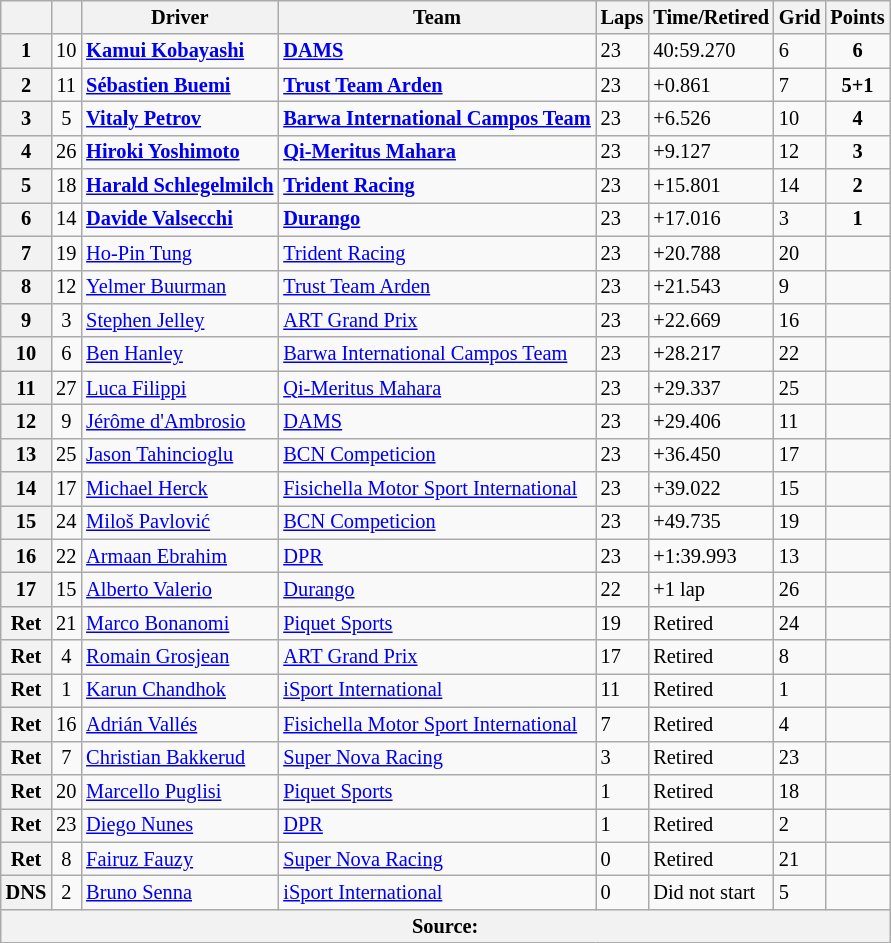<table class="wikitable" style="font-size: 85%">
<tr>
<th></th>
<th></th>
<th>Driver</th>
<th>Team</th>
<th>Laps</th>
<th>Time/Retired</th>
<th>Grid</th>
<th>Points</th>
</tr>
<tr>
<th>1</th>
<td align="center">10</td>
<td> <strong><a href='#'>Kamui Kobayashi</a></strong></td>
<td><strong><a href='#'>DAMS</a></strong></td>
<td>23</td>
<td>40:59.270</td>
<td>6</td>
<td align="center"><strong>6</strong></td>
</tr>
<tr>
<th>2</th>
<td align="center">11</td>
<td> <strong><a href='#'>Sébastien Buemi</a></strong></td>
<td><strong><a href='#'>Trust Team Arden</a></strong></td>
<td>23</td>
<td>+0.861</td>
<td>7</td>
<td align="center"><strong>5+1</strong></td>
</tr>
<tr>
<th>3</th>
<td align="center">5</td>
<td> <strong><a href='#'>Vitaly Petrov</a></strong></td>
<td><strong><a href='#'>Barwa International Campos Team</a></strong></td>
<td>23</td>
<td>+6.526</td>
<td>10</td>
<td align="center"><strong>4</strong></td>
</tr>
<tr>
<th>4</th>
<td align="center">26</td>
<td> <strong><a href='#'>Hiroki Yoshimoto</a></strong></td>
<td><strong><a href='#'>Qi-Meritus Mahara</a></strong></td>
<td>23</td>
<td>+9.127</td>
<td>12</td>
<td align="center"><strong>3</strong></td>
</tr>
<tr>
<th>5</th>
<td align="center">18</td>
<td> <strong><a href='#'>Harald Schlegelmilch</a></strong></td>
<td><strong><a href='#'>Trident Racing</a></strong></td>
<td>23</td>
<td>+15.801</td>
<td>14</td>
<td align="center"><strong>2</strong></td>
</tr>
<tr>
<th>6</th>
<td align="center">14</td>
<td> <strong><a href='#'>Davide Valsecchi</a></strong></td>
<td><strong><a href='#'>Durango</a></strong></td>
<td>23</td>
<td>+17.016</td>
<td>3</td>
<td align="center"><strong>1</strong></td>
</tr>
<tr>
<th>7</th>
<td align="center">19</td>
<td> <a href='#'>Ho-Pin Tung</a></td>
<td><a href='#'>Trident Racing</a></td>
<td>23</td>
<td>+20.788</td>
<td>20</td>
<td></td>
</tr>
<tr>
<th>8</th>
<td align="center">12</td>
<td> <a href='#'>Yelmer Buurman</a></td>
<td><a href='#'>Trust Team Arden</a></td>
<td>23</td>
<td>+21.543</td>
<td>9</td>
<td></td>
</tr>
<tr>
<th>9</th>
<td align="center">3</td>
<td> <a href='#'>Stephen Jelley</a></td>
<td><a href='#'>ART Grand Prix</a></td>
<td>23</td>
<td>+22.669</td>
<td>16</td>
<td></td>
</tr>
<tr>
<th>10</th>
<td align="center">6</td>
<td> <a href='#'>Ben Hanley</a></td>
<td><a href='#'>Barwa International Campos Team</a></td>
<td>23</td>
<td>+28.217</td>
<td>22</td>
<td></td>
</tr>
<tr>
<th>11</th>
<td align="center">27</td>
<td> <a href='#'>Luca Filippi</a></td>
<td><a href='#'>Qi-Meritus Mahara</a></td>
<td>23</td>
<td>+29.337</td>
<td>25</td>
<td></td>
</tr>
<tr>
<th>12</th>
<td align="center">9</td>
<td> <a href='#'>Jérôme d'Ambrosio</a></td>
<td><a href='#'>DAMS</a></td>
<td>23</td>
<td>+29.406</td>
<td>11</td>
<td></td>
</tr>
<tr>
<th>13</th>
<td align="center">25</td>
<td> <a href='#'>Jason Tahincioglu</a></td>
<td><a href='#'>BCN Competicion</a></td>
<td>23</td>
<td>+36.450</td>
<td>17</td>
<td></td>
</tr>
<tr>
<th>14</th>
<td align="center">17</td>
<td> <a href='#'>Michael Herck</a></td>
<td><a href='#'>Fisichella Motor Sport International</a></td>
<td>23</td>
<td>+39.022</td>
<td>15</td>
<td></td>
</tr>
<tr>
<th>15</th>
<td align="center">24</td>
<td> <a href='#'>Miloš Pavlović</a></td>
<td><a href='#'>BCN Competicion</a></td>
<td>23</td>
<td>+49.735</td>
<td>19</td>
<td></td>
</tr>
<tr>
<th>16</th>
<td align="center">22</td>
<td> <a href='#'>Armaan Ebrahim</a></td>
<td><a href='#'>DPR</a></td>
<td>23</td>
<td>+1:39.993</td>
<td>13</td>
<td></td>
</tr>
<tr>
<th>17</th>
<td align="center">15</td>
<td> <a href='#'>Alberto Valerio</a></td>
<td><a href='#'>Durango</a></td>
<td>22</td>
<td>+1 lap</td>
<td>26</td>
<td></td>
</tr>
<tr>
<th>Ret</th>
<td align="center">21</td>
<td> <a href='#'>Marco Bonanomi</a></td>
<td><a href='#'>Piquet Sports</a></td>
<td>19</td>
<td>Retired</td>
<td>24</td>
<td></td>
</tr>
<tr>
<th>Ret</th>
<td align="center">4</td>
<td> <a href='#'>Romain Grosjean</a></td>
<td><a href='#'>ART Grand Prix</a></td>
<td>17</td>
<td>Retired</td>
<td>8</td>
<td></td>
</tr>
<tr>
<th>Ret</th>
<td align="center">1</td>
<td> <a href='#'>Karun Chandhok</a></td>
<td><a href='#'>iSport International</a></td>
<td>11</td>
<td>Retired</td>
<td>1</td>
<td></td>
</tr>
<tr>
<th>Ret</th>
<td align="center">16</td>
<td> <a href='#'>Adrián Vallés</a></td>
<td><a href='#'>Fisichella Motor Sport International</a></td>
<td>7</td>
<td>Retired</td>
<td>4</td>
<td></td>
</tr>
<tr>
<th>Ret</th>
<td align="center">7</td>
<td> <a href='#'>Christian Bakkerud</a></td>
<td><a href='#'>Super Nova Racing</a></td>
<td>3</td>
<td>Retired</td>
<td>23</td>
<td></td>
</tr>
<tr>
<th>Ret</th>
<td align="center">20</td>
<td> <a href='#'>Marcello Puglisi</a></td>
<td><a href='#'>Piquet Sports</a></td>
<td>1</td>
<td>Retired</td>
<td>18</td>
<td></td>
</tr>
<tr>
<th>Ret</th>
<td align="center">23</td>
<td> <a href='#'>Diego Nunes</a></td>
<td><a href='#'>DPR</a></td>
<td>1</td>
<td>Retired</td>
<td>2</td>
<td></td>
</tr>
<tr>
<th>Ret</th>
<td align="center">8</td>
<td> <a href='#'>Fairuz Fauzy</a></td>
<td><a href='#'>Super Nova Racing</a></td>
<td>0</td>
<td>Retired</td>
<td>21</td>
<td></td>
</tr>
<tr>
<th>DNS</th>
<td align="center">2</td>
<td> <a href='#'>Bruno Senna</a></td>
<td><a href='#'>iSport International</a></td>
<td>0</td>
<td>Did not start</td>
<td>5</td>
<td></td>
</tr>
<tr>
<th colspan="8">Source:</th>
</tr>
</table>
